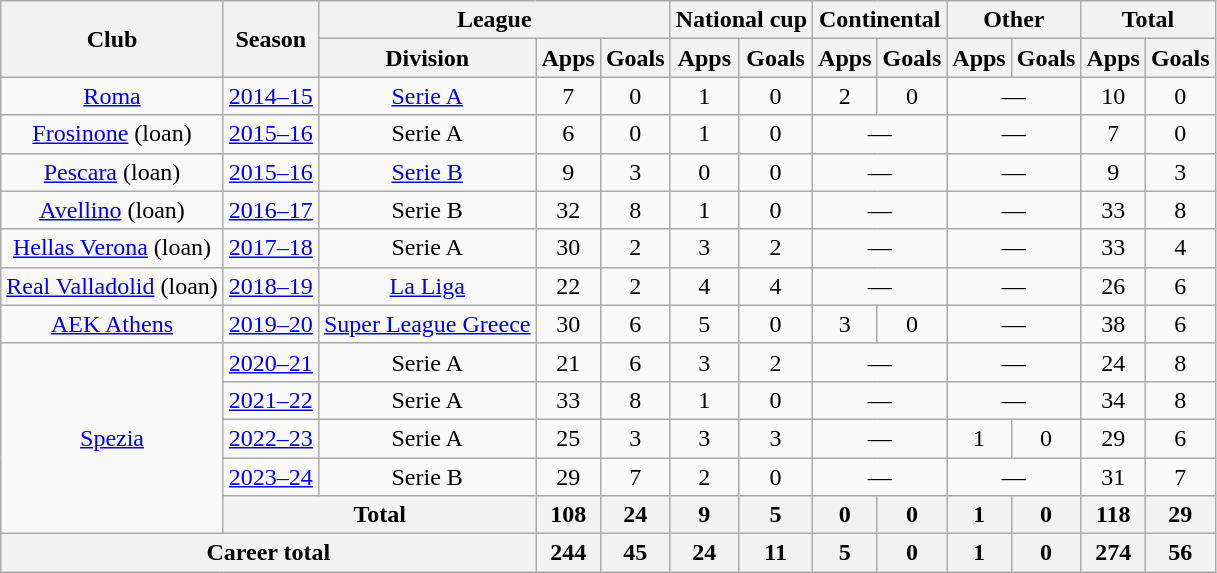<table class="wikitable" style="text-align:center">
<tr>
<th rowspan="2">Club</th>
<th rowspan="2">Season</th>
<th colspan="3">League</th>
<th colspan="2">National cup</th>
<th colspan="2">Continental</th>
<th colspan="2">Other</th>
<th colspan="2">Total</th>
</tr>
<tr>
<th>Division</th>
<th>Apps</th>
<th>Goals</th>
<th>Apps</th>
<th>Goals</th>
<th>Apps</th>
<th>Goals</th>
<th>Apps</th>
<th>Goals</th>
<th>Apps</th>
<th>Goals</th>
</tr>
<tr>
<td><a href='#'>Roma</a></td>
<td><a href='#'>2014–15</a></td>
<td><a href='#'>Serie A</a></td>
<td>7</td>
<td>0</td>
<td>1</td>
<td>0</td>
<td>2</td>
<td>0</td>
<td colspan="2">—</td>
<td>10</td>
<td>0</td>
</tr>
<tr>
<td><a href='#'>Frosinone</a> (loan)</td>
<td><a href='#'>2015–16</a></td>
<td>Serie A</td>
<td>6</td>
<td>0</td>
<td>1</td>
<td>0</td>
<td colspan="2">—</td>
<td colspan="2">—</td>
<td>7</td>
<td>0</td>
</tr>
<tr>
<td><a href='#'>Pescara</a> (loan)</td>
<td><a href='#'>2015–16</a></td>
<td><a href='#'>Serie B</a></td>
<td>9</td>
<td>3</td>
<td>0</td>
<td>0</td>
<td colspan="2">—</td>
<td colspan="2">—</td>
<td>9</td>
<td>3</td>
</tr>
<tr>
<td><a href='#'>Avellino</a> (loan)</td>
<td><a href='#'>2016–17</a></td>
<td>Serie B</td>
<td>32</td>
<td>8</td>
<td>1</td>
<td>0</td>
<td colspan="2">—</td>
<td colspan="2">—</td>
<td>33</td>
<td>8</td>
</tr>
<tr>
<td><a href='#'>Hellas Verona</a> (loan)</td>
<td><a href='#'>2017–18</a></td>
<td>Serie A</td>
<td>30</td>
<td>2</td>
<td>3</td>
<td>2</td>
<td colspan="2">—</td>
<td colspan="2">—</td>
<td>33</td>
<td>4</td>
</tr>
<tr>
<td><a href='#'>Real Valladolid</a> (loan)</td>
<td><a href='#'>2018–19</a></td>
<td><a href='#'>La Liga</a></td>
<td>22</td>
<td>2</td>
<td>4</td>
<td>4</td>
<td colspan="2">—</td>
<td colspan="2">—</td>
<td>26</td>
<td>6</td>
</tr>
<tr>
<td><a href='#'>AEK Athens</a></td>
<td><a href='#'>2019–20</a></td>
<td><a href='#'>Super League Greece</a></td>
<td>30</td>
<td>6</td>
<td>5</td>
<td>0</td>
<td>3</td>
<td>0</td>
<td colspan="2">—</td>
<td>38</td>
<td>6</td>
</tr>
<tr>
<td rowspan="5"><a href='#'>Spezia</a></td>
<td><a href='#'>2020–21</a></td>
<td>Serie A</td>
<td>21</td>
<td>6</td>
<td>3</td>
<td>2</td>
<td colspan="2">—</td>
<td colspan="2">—</td>
<td>24</td>
<td>8</td>
</tr>
<tr>
<td><a href='#'>2021–22</a></td>
<td>Serie A</td>
<td>33</td>
<td>8</td>
<td>1</td>
<td>0</td>
<td colspan="2">—</td>
<td colspan="2">—</td>
<td>34</td>
<td>8</td>
</tr>
<tr>
<td><a href='#'>2022–23</a></td>
<td>Serie A</td>
<td>25</td>
<td>3</td>
<td>3</td>
<td>3</td>
<td colspan="2">—</td>
<td>1</td>
<td>0</td>
<td>29</td>
<td>6</td>
</tr>
<tr>
<td><a href='#'>2023–24</a></td>
<td>Serie B</td>
<td>29</td>
<td>7</td>
<td>2</td>
<td>0</td>
<td colspan="2">—</td>
<td colspan="2">—</td>
<td>31</td>
<td>7</td>
</tr>
<tr>
<th colspan="2">Total</th>
<th>108</th>
<th>24</th>
<th>9</th>
<th>5</th>
<th>0</th>
<th>0</th>
<th>1</th>
<th>0</th>
<th>118</th>
<th>29</th>
</tr>
<tr>
<th colspan="3">Career total</th>
<th>244</th>
<th>45</th>
<th>24</th>
<th>11</th>
<th>5</th>
<th>0</th>
<th>1</th>
<th>0</th>
<th>274</th>
<th>56</th>
</tr>
</table>
